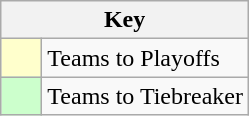<table class="wikitable" style="text-align: center;">
<tr>
<th colspan=2>Key</th>
</tr>
<tr>
<td style="background:#ffffcc; width:20px;"></td>
<td align=left>Teams to Playoffs</td>
</tr>
<tr>
<td style="background:#ccffcc; width:20px;"></td>
<td align=left>Teams to Tiebreaker</td>
</tr>
</table>
